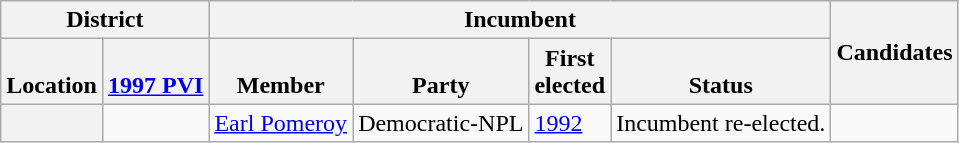<table class="wikitable sortable">
<tr>
<th colspan=2>District</th>
<th colspan=4>Incumbent</th>
<th rowspan=2 class="unsortable">Candidates</th>
</tr>
<tr valign=bottom>
<th>Location</th>
<th><a href='#'>1997 PVI</a></th>
<th>Member</th>
<th>Party</th>
<th>First<br>elected</th>
<th>Status</th>
</tr>
<tr>
<th></th>
<td></td>
<td><a href='#'>Earl Pomeroy</a></td>
<td>Democratic-NPL</td>
<td><a href='#'>1992</a></td>
<td>Incumbent re-elected.</td>
<td nowrap></td>
</tr>
</table>
